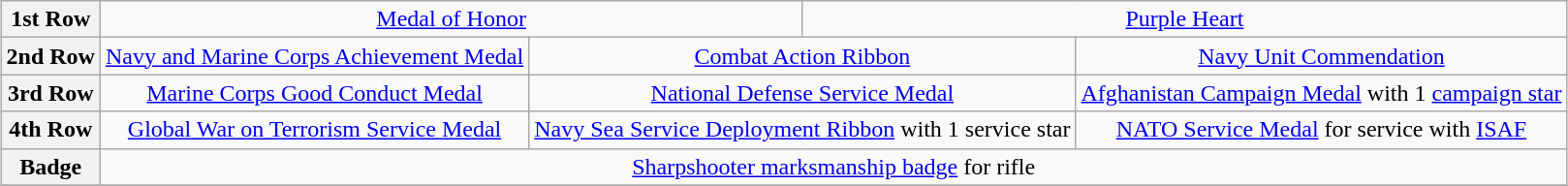<table class="wikitable" style="margin:1em auto; text-align:center;">
<tr>
<th>1st Row</th>
<td colspan="3"><a href='#'>Medal of Honor</a></td>
<td colspan="3"><a href='#'>Purple Heart</a></td>
</tr>
<tr>
<th>2nd Row</th>
<td colspan="2"><a href='#'>Navy and Marine Corps Achievement Medal</a></td>
<td colspan="2"><a href='#'>Combat Action Ribbon</a></td>
<td colspan="2"><a href='#'>Navy Unit Commendation</a></td>
</tr>
<tr>
<th>3rd Row</th>
<td colspan="2"><a href='#'>Marine Corps Good Conduct Medal</a></td>
<td colspan="2"><a href='#'>National Defense Service Medal</a></td>
<td colspan="2"><a href='#'>Afghanistan Campaign Medal</a> with 1 <a href='#'>campaign star</a></td>
</tr>
<tr>
<th>4th Row</th>
<td colspan="2"><a href='#'>Global War on Terrorism Service Medal</a></td>
<td colspan="2"><a href='#'>Navy Sea Service Deployment Ribbon</a> with 1 service star</td>
<td colspan="2"><a href='#'>NATO Service Medal</a> for service with <a href='#'>ISAF</a></td>
</tr>
<tr>
<th>Badge</th>
<td colspan="12"><a href='#'>Sharpshooter marksmanship badge</a> for rifle</td>
</tr>
<tr>
</tr>
</table>
